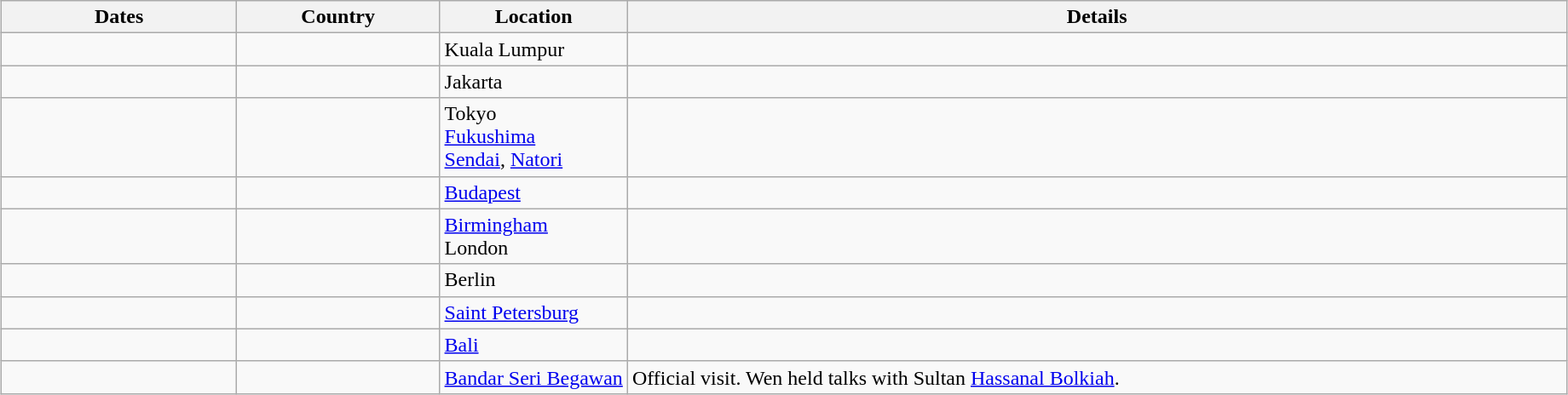<table class="wikitable sortable mw-collapsible" border="1" style="margin: 1em auto 1em auto">
<tr>
<th style="width: 15%;">Dates</th>
<th style="width: 13%;">Country</th>
<th style="width: 12%;">Location</th>
<th style="width: 60%;">Details</th>
</tr>
<tr>
<td></td>
<td></td>
<td>Kuala Lumpur</td>
<td></td>
</tr>
<tr>
<td></td>
<td></td>
<td>Jakarta</td>
<td></td>
</tr>
<tr>
<td></td>
<td></td>
<td>Tokyo<br><a href='#'>Fukushima</a><br><a href='#'>Sendai</a>, <a href='#'>Natori</a></td>
<td></td>
</tr>
<tr>
<td></td>
<td></td>
<td><a href='#'>Budapest</a></td>
<td></td>
</tr>
<tr>
<td></td>
<td></td>
<td><a href='#'>Birmingham</a><br>London</td>
<td></td>
</tr>
<tr>
<td></td>
<td></td>
<td>Berlin</td>
<td></td>
</tr>
<tr>
<td></td>
<td></td>
<td><a href='#'>Saint Petersburg</a></td>
<td></td>
</tr>
<tr>
<td></td>
<td></td>
<td><a href='#'>Bali</a></td>
<td></td>
</tr>
<tr>
<td></td>
<td></td>
<td><a href='#'>Bandar Seri Begawan</a></td>
<td>Official visit. Wen held talks with Sultan <a href='#'>Hassanal Bolkiah</a>.</td>
</tr>
</table>
